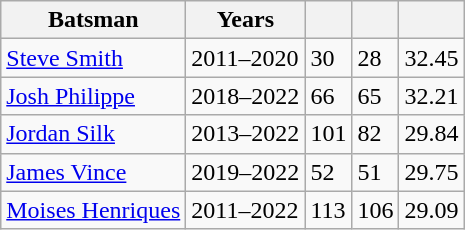<table class="wikitable">
<tr>
<th>Batsman</th>
<th>Years</th>
<th></th>
<th></th>
<th></th>
</tr>
<tr>
<td><a href='#'>Steve Smith</a></td>
<td>2011–2020</td>
<td>30</td>
<td>28</td>
<td>32.45</td>
</tr>
<tr>
<td><a href='#'>Josh Philippe</a></td>
<td>2018–2022</td>
<td>66</td>
<td>65</td>
<td>32.21</td>
</tr>
<tr>
<td><a href='#'>Jordan Silk</a></td>
<td>2013–2022</td>
<td>101</td>
<td>82</td>
<td>29.84</td>
</tr>
<tr>
<td><a href='#'>James Vince</a></td>
<td>2019–2022</td>
<td>52</td>
<td>51</td>
<td>29.75</td>
</tr>
<tr>
<td><a href='#'>Moises Henriques</a></td>
<td>2011–2022</td>
<td>113</td>
<td>106</td>
<td>29.09</td>
</tr>
</table>
